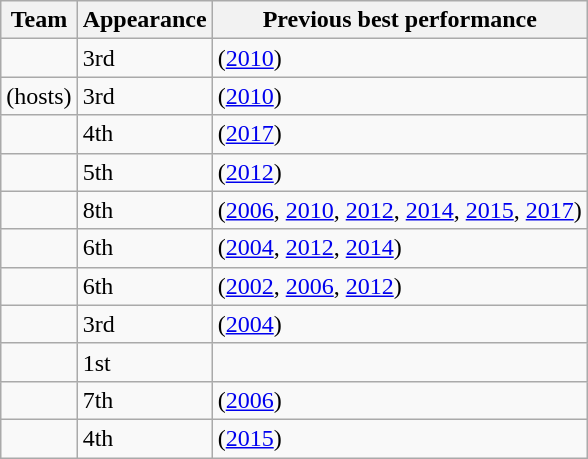<table class="wikitable sortable">
<tr>
<th>Team</th>
<th data-sort-type="number">Appearance</th>
<th>Previous best performance</th>
</tr>
<tr>
<td></td>
<td>3rd</td>
<td> (<a href='#'>2010</a>)</td>
</tr>
<tr>
<td> (hosts)</td>
<td>3rd</td>
<td> (<a href='#'>2010</a>)</td>
</tr>
<tr>
<td></td>
<td>4th</td>
<td> (<a href='#'>2017</a>)</td>
</tr>
<tr>
<td></td>
<td>5th</td>
<td> (<a href='#'>2012</a>)</td>
</tr>
<tr>
<td></td>
<td>8th</td>
<td> (<a href='#'>2006</a>, <a href='#'>2010</a>, <a href='#'>2012</a>, <a href='#'>2014</a>, <a href='#'>2015</a>, <a href='#'>2017</a>)</td>
</tr>
<tr>
<td></td>
<td>6th</td>
<td> (<a href='#'>2004</a>, <a href='#'>2012</a>, <a href='#'>2014</a>)</td>
</tr>
<tr>
<td></td>
<td>6th</td>
<td> (<a href='#'>2002</a>, <a href='#'>2006</a>, <a href='#'>2012</a>)</td>
</tr>
<tr>
<td></td>
<td>3rd</td>
<td> (<a href='#'>2004</a>)</td>
</tr>
<tr>
<td></td>
<td>1st</td>
<td></td>
</tr>
<tr>
<td></td>
<td>7th</td>
<td> (<a href='#'>2006</a>)</td>
</tr>
<tr>
<td></td>
<td>4th</td>
<td> (<a href='#'>2015</a>)</td>
</tr>
</table>
